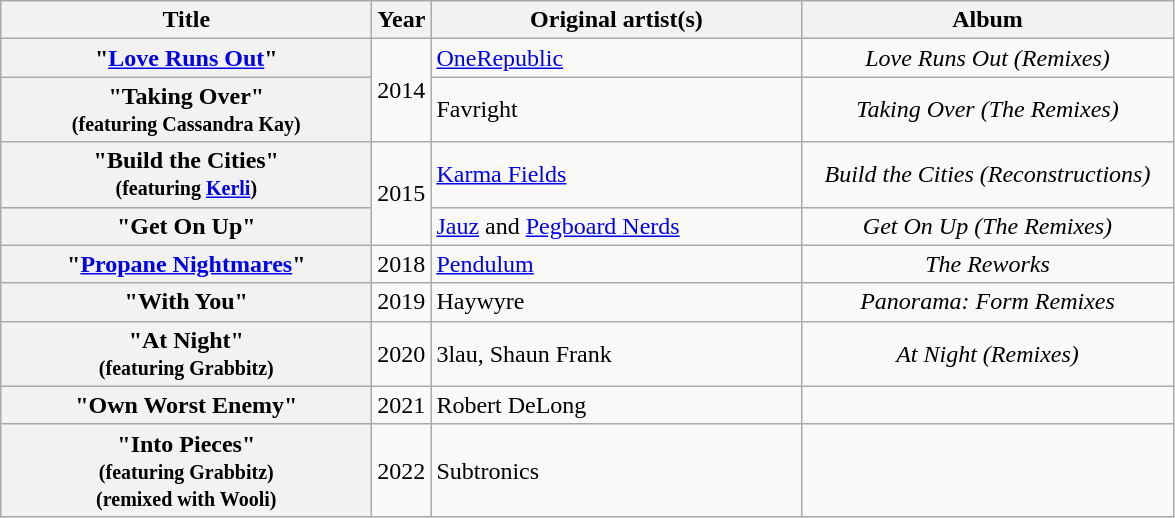<table class="wikitable plainrowheaders">
<tr>
<th scope="col" style="width:15em;">Title</th>
<th>Year</th>
<th scope="col" style="width:15em;">Original artist(s)</th>
<th scope="col" style="width:15em;">Album</th>
</tr>
<tr>
<th scope="row">"<a href='#'>Love Runs Out</a>"</th>
<td rowspan="2">2014</td>
<td><a href='#'>OneRepublic</a></td>
<td style="text-align:center;"><em>Love Runs Out (Remixes)</em></td>
</tr>
<tr>
<th scope="row">"Taking Over"<br><small>(featuring Cassandra Kay)</small></th>
<td>Favright</td>
<td style="text-align:center;"><em>Taking Over (The Remixes)</em></td>
</tr>
<tr>
<th scope="row">"Build the Cities"<br><small>(featuring <a href='#'>Kerli</a>)</small></th>
<td rowspan="2">2015</td>
<td><a href='#'>Karma Fields</a></td>
<td style="text-align:center;"><em>Build the Cities (Reconstructions)</em></td>
</tr>
<tr>
<th scope="row">"Get On Up"</th>
<td><a href='#'>Jauz</a> and <a href='#'>Pegboard Nerds</a></td>
<td style="text-align:center;"><em>Get On Up (The Remixes)</em></td>
</tr>
<tr>
<th scope="row">"<a href='#'>Propane Nightmares</a>"</th>
<td>2018</td>
<td><a href='#'>Pendulum</a></td>
<td style="text-align:center;"><em>The Reworks</em></td>
</tr>
<tr>
<th scope="row">"With You"</th>
<td>2019</td>
<td>Haywyre</td>
<td style="text-align:center;"><em>Panorama: Form Remixes</em></td>
</tr>
<tr>
<th scope="row">"At Night"<br><small>(featuring Grabbitz)</small></th>
<td>2020</td>
<td>3lau, Shaun Frank</td>
<td style="text-align:center;"><em>At Night (Remixes)</em></td>
</tr>
<tr>
<th scope="row">"Own Worst Enemy"</th>
<td>2021</td>
<td>Robert DeLong</td>
<td></td>
</tr>
<tr>
<th scope="row">"Into Pieces"<br><small>(featuring Grabbitz)</small><br><small>(remixed with Wooli)</small></th>
<td>2022</td>
<td>Subtronics</td>
<td></td>
</tr>
</table>
